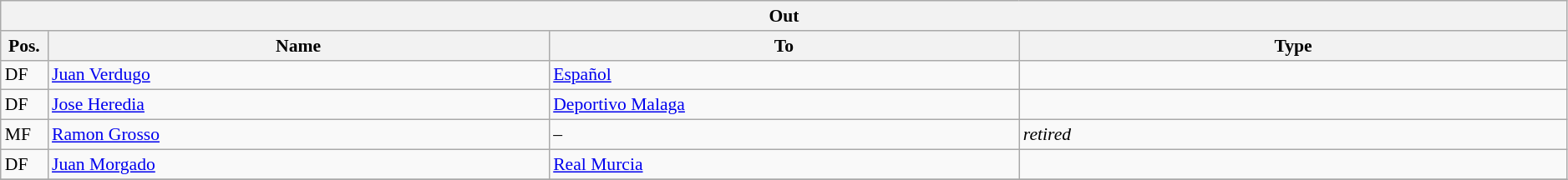<table class="wikitable" style="font-size:90%;width:99%;">
<tr>
<th colspan="4">Out</th>
</tr>
<tr>
<th width=3%>Pos.</th>
<th width=32%>Name</th>
<th width=30%>To</th>
<th width=35%>Type</th>
</tr>
<tr>
<td>DF</td>
<td><a href='#'>Juan Verdugo</a></td>
<td><a href='#'>Español</a></td>
<td></td>
</tr>
<tr>
<td>DF</td>
<td><a href='#'>Jose Heredia</a></td>
<td><a href='#'>Deportivo Malaga</a></td>
<td></td>
</tr>
<tr>
<td>MF</td>
<td><a href='#'>Ramon Grosso</a></td>
<td>–</td>
<td><em>retired</em> </td>
</tr>
<tr>
<td>DF</td>
<td><a href='#'>Juan Morgado</a></td>
<td><a href='#'>Real Murcia</a></td>
<td></td>
</tr>
<tr>
</tr>
</table>
